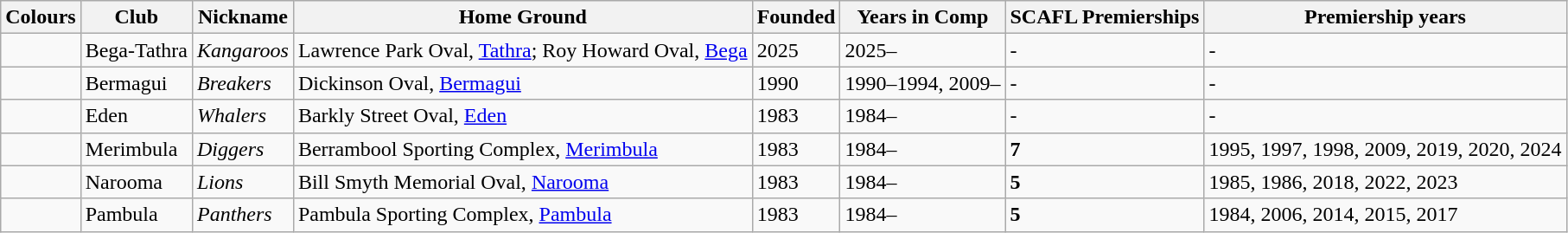<table class="wikitable sortable">
<tr>
<th>Colours</th>
<th>Club</th>
<th>Nickname</th>
<th>Home Ground</th>
<th>Founded</th>
<th>Years in Comp</th>
<th>SCAFL Premierships</th>
<th>Premiership years</th>
</tr>
<tr>
<td></td>
<td>Bega-Tathra</td>
<td><em>Kangaroos</em></td>
<td>Lawrence Park Oval, <a href='#'>Tathra</a>; Roy Howard Oval, <a href='#'>Bega</a></td>
<td>2025</td>
<td>2025–</td>
<td>-</td>
<td>-</td>
</tr>
<tr>
<td></td>
<td>Bermagui</td>
<td><em>Breakers</em></td>
<td>Dickinson Oval, <a href='#'>Bermagui</a></td>
<td>1990</td>
<td>1990–1994, 2009–</td>
<td>-</td>
<td>-</td>
</tr>
<tr>
<td></td>
<td>Eden</td>
<td><em>Whalers</em></td>
<td>Barkly Street Oval, <a href='#'>Eden</a></td>
<td>1983</td>
<td>1984–</td>
<td>-</td>
<td>-</td>
</tr>
<tr>
<td></td>
<td>Merimbula</td>
<td><em>Diggers</em></td>
<td>Berrambool Sporting Complex, <a href='#'>Merimbula</a></td>
<td>1983</td>
<td>1984–</td>
<td><strong>7</strong></td>
<td>1995, 1997, 1998, 2009, 2019, 2020, 2024</td>
</tr>
<tr>
<td></td>
<td>Narooma</td>
<td><em>Lions</em></td>
<td>Bill Smyth Memorial Oval, <a href='#'>Narooma</a></td>
<td>1983</td>
<td>1984–</td>
<td><strong>5</strong></td>
<td>1985, 1986, 2018, 2022, 2023</td>
</tr>
<tr>
<td></td>
<td>Pambula</td>
<td><em>Panthers</em></td>
<td>Pambula Sporting Complex, <a href='#'>Pambula</a></td>
<td>1983</td>
<td>1984–</td>
<td><strong>5</strong></td>
<td>1984, 2006, 2014, 2015, 2017</td>
</tr>
</table>
